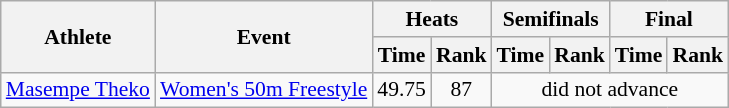<table class=wikitable style="font-size:90%">
<tr>
<th rowspan="2">Athlete</th>
<th rowspan="2">Event</th>
<th colspan="2">Heats</th>
<th colspan="2">Semifinals</th>
<th colspan="2">Final</th>
</tr>
<tr>
<th>Time</th>
<th>Rank</th>
<th>Time</th>
<th>Rank</th>
<th>Time</th>
<th>Rank</th>
</tr>
<tr>
<td rowspan="1"><a href='#'>Masempe Theko</a></td>
<td><a href='#'>Women's 50m Freestyle</a></td>
<td align=center>49.75</td>
<td align=center>87</td>
<td align=center colspan=4>did not advance</td>
</tr>
</table>
